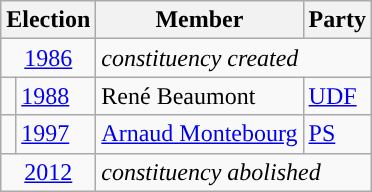<table class="wikitable">
<tr>
<th colspan="2">Election</th>
<th>Member</th>
<th>Party</th>
</tr>
<tr>
<td colspan="2" align="center"><a href='#'>1986</a></td>
<td colspan="2"><em>constituency created</em></td>
</tr>
<tr>
<td style="background-color:"></td>
<td><a href='#'>1988</a></td>
<td>René Beaumont</td>
<td><a href='#'>UDF</a></td>
</tr>
<tr>
<td style="background-color:"></td>
<td><a href='#'>1997</a></td>
<td><a href='#'>Arnaud Montebourg</a></td>
<td><a href='#'>PS</a></td>
</tr>
<tr>
<td colspan="2" align="center"><a href='#'>2012</a></td>
<td colspan="2"><em>constituency abolished</em></td>
</tr>
</table>
